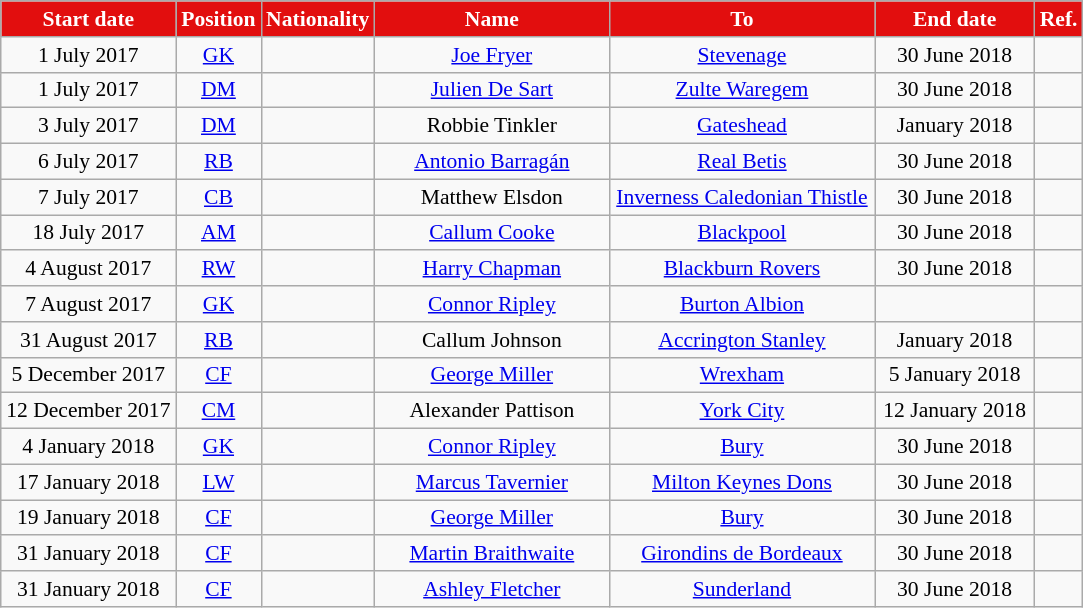<table class="wikitable"  style="text-align:center; font-size:90%; ">
<tr>
<th style="background:#E20E0E; color:white; width:110px;">Start date</th>
<th style="background:#E20E0E; color:white; width:50px;">Position</th>
<th style="background:#E20E0E; color:white; width:50px;">Nationality</th>
<th style="background:#E20E0E; color:white; width:150px;">Name</th>
<th style="background:#E20E0E; color:white; width:170px;">To</th>
<th style="background:#E20E0E; color:white; width:100px;">End date</th>
<th style="background:#E20E0E; color:white; width:25px;">Ref.</th>
</tr>
<tr>
<td>1 July 2017</td>
<td><a href='#'>GK</a></td>
<td></td>
<td><a href='#'>Joe Fryer</a></td>
<td><a href='#'>Stevenage</a></td>
<td>30 June 2018</td>
<td></td>
</tr>
<tr>
<td>1 July 2017</td>
<td><a href='#'>DM</a></td>
<td></td>
<td><a href='#'>Julien De Sart</a></td>
<td><a href='#'>Zulte Waregem</a></td>
<td>30 June 2018</td>
<td></td>
</tr>
<tr>
<td>3 July 2017</td>
<td><a href='#'>DM</a></td>
<td></td>
<td>Robbie Tinkler</td>
<td><a href='#'>Gateshead</a></td>
<td>January 2018</td>
<td></td>
</tr>
<tr>
<td>6 July 2017</td>
<td><a href='#'>RB</a></td>
<td></td>
<td><a href='#'>Antonio Barragán</a></td>
<td><a href='#'>Real Betis</a></td>
<td>30 June 2018</td>
<td></td>
</tr>
<tr>
<td>7 July 2017</td>
<td><a href='#'>CB</a></td>
<td></td>
<td>Matthew Elsdon</td>
<td><a href='#'>Inverness Caledonian Thistle</a></td>
<td>30 June 2018</td>
<td></td>
</tr>
<tr>
<td>18 July 2017</td>
<td><a href='#'>AM</a></td>
<td></td>
<td><a href='#'>Callum Cooke</a></td>
<td><a href='#'>Blackpool</a></td>
<td>30 June 2018</td>
<td></td>
</tr>
<tr>
<td>4 August 2017</td>
<td><a href='#'>RW</a></td>
<td></td>
<td><a href='#'>Harry Chapman</a></td>
<td><a href='#'>Blackburn Rovers</a></td>
<td>30 June 2018</td>
<td></td>
</tr>
<tr>
<td>7 August 2017</td>
<td><a href='#'>GK</a></td>
<td></td>
<td><a href='#'>Connor Ripley</a></td>
<td><a href='#'>Burton Albion</a></td>
<td></td>
<td></td>
</tr>
<tr>
<td>31 August 2017</td>
<td><a href='#'>RB</a></td>
<td></td>
<td>Callum Johnson</td>
<td><a href='#'>Accrington Stanley</a></td>
<td>January 2018</td>
<td></td>
</tr>
<tr>
<td>5 December 2017</td>
<td><a href='#'>CF</a></td>
<td></td>
<td><a href='#'>George Miller</a></td>
<td><a href='#'>Wrexham</a></td>
<td>5 January 2018</td>
<td></td>
</tr>
<tr>
<td>12 December 2017</td>
<td><a href='#'>CM</a></td>
<td></td>
<td>Alexander Pattison</td>
<td><a href='#'>York City</a></td>
<td>12 January 2018</td>
<td></td>
</tr>
<tr>
<td>4 January 2018</td>
<td><a href='#'>GK</a></td>
<td></td>
<td><a href='#'>Connor Ripley</a></td>
<td><a href='#'>Bury</a></td>
<td>30 June 2018</td>
<td></td>
</tr>
<tr>
<td>17 January 2018</td>
<td><a href='#'>LW</a></td>
<td></td>
<td><a href='#'>Marcus Tavernier</a></td>
<td><a href='#'>Milton Keynes Dons</a></td>
<td>30 June 2018</td>
<td></td>
</tr>
<tr>
<td>19 January 2018</td>
<td><a href='#'>CF</a></td>
<td></td>
<td><a href='#'>George Miller</a></td>
<td><a href='#'>Bury</a></td>
<td>30 June 2018</td>
<td></td>
</tr>
<tr>
<td>31 January 2018</td>
<td><a href='#'>CF</a></td>
<td></td>
<td><a href='#'>Martin Braithwaite</a></td>
<td><a href='#'>Girondins de Bordeaux</a></td>
<td>30 June 2018</td>
<td></td>
</tr>
<tr>
<td>31 January 2018</td>
<td><a href='#'>CF</a></td>
<td></td>
<td><a href='#'>Ashley Fletcher</a></td>
<td><a href='#'>Sunderland</a></td>
<td>30 June 2018</td>
<td></td>
</tr>
</table>
